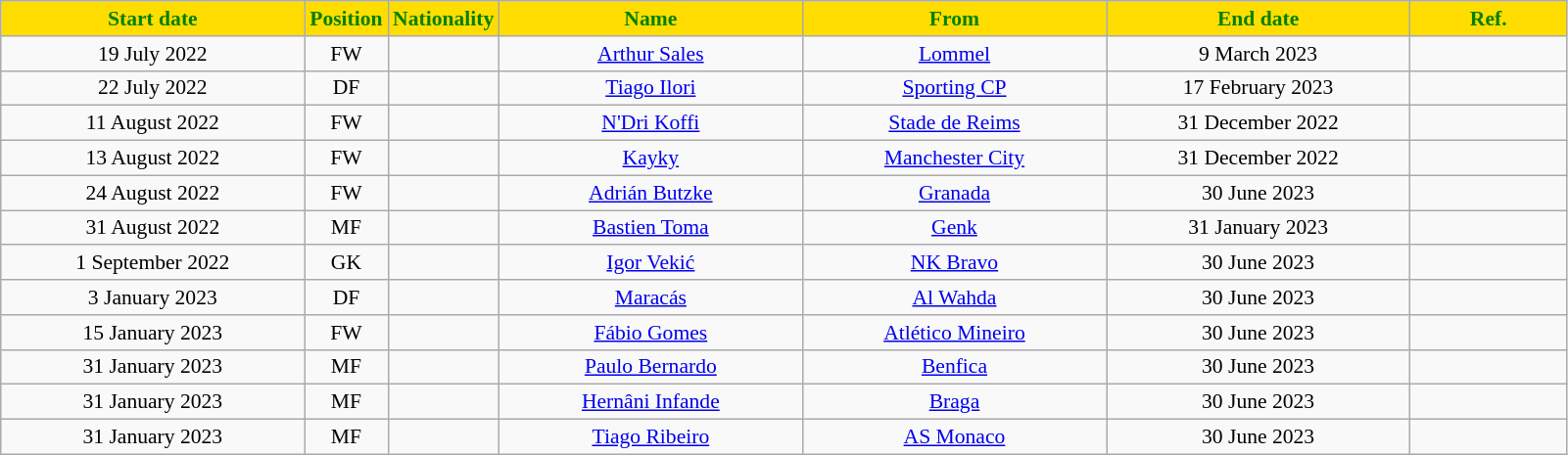<table class="wikitable"  style="text-align:center; font-size:90%; ">
<tr>
<th style="background:#FFDD00; color:green; width:200px;">Start date</th>
<th style="background:#FFDD00; color:green; width:50px;">Position</th>
<th style="background:#FFDD00; color:green; width:50px;">Nationality</th>
<th style="background:#FFDD00; color:green; width:200px;">Name</th>
<th style="background:#FFDD00; color:green; width:200px;">From</th>
<th style="background:#FFDD00; color:green; width:200px;">End date</th>
<th style="background:#FFDD00; color:green; width:100px;">Ref.</th>
</tr>
<tr>
<td>19 July 2022</td>
<td>FW</td>
<td></td>
<td><a href='#'>Arthur Sales</a></td>
<td><a href='#'>Lommel</a></td>
<td>9 March 2023</td>
<td></td>
</tr>
<tr>
<td>22 July 2022</td>
<td>DF</td>
<td></td>
<td><a href='#'>Tiago Ilori</a></td>
<td><a href='#'>Sporting CP</a></td>
<td>17 February 2023</td>
<td></td>
</tr>
<tr>
<td>11 August 2022</td>
<td>FW</td>
<td></td>
<td><a href='#'>N'Dri Koffi</a></td>
<td><a href='#'>Stade de Reims</a></td>
<td>31 December 2022</td>
<td></td>
</tr>
<tr>
<td>13 August 2022</td>
<td>FW</td>
<td></td>
<td><a href='#'>Kayky</a></td>
<td><a href='#'>Manchester City</a></td>
<td>31 December 2022</td>
<td></td>
</tr>
<tr>
<td>24 August 2022</td>
<td>FW</td>
<td></td>
<td><a href='#'>Adrián Butzke</a></td>
<td><a href='#'>Granada</a></td>
<td>30 June 2023</td>
<td></td>
</tr>
<tr>
<td>31 August 2022</td>
<td>MF</td>
<td></td>
<td><a href='#'>Bastien Toma</a></td>
<td><a href='#'>Genk</a></td>
<td>31 January 2023</td>
<td></td>
</tr>
<tr>
<td>1 September 2022</td>
<td>GK</td>
<td></td>
<td><a href='#'>Igor Vekić</a></td>
<td><a href='#'>NK Bravo</a></td>
<td>30 June 2023</td>
<td></td>
</tr>
<tr>
<td>3 January 2023</td>
<td>DF</td>
<td></td>
<td><a href='#'>Maracás</a></td>
<td><a href='#'>Al Wahda</a></td>
<td>30 June 2023</td>
<td></td>
</tr>
<tr>
<td>15 January 2023</td>
<td>FW</td>
<td></td>
<td><a href='#'>Fábio Gomes</a></td>
<td><a href='#'>Atlético Mineiro</a></td>
<td>30 June 2023</td>
<td></td>
</tr>
<tr>
<td>31 January 2023</td>
<td>MF</td>
<td></td>
<td><a href='#'>Paulo Bernardo</a></td>
<td><a href='#'>Benfica</a></td>
<td>30 June 2023</td>
<td></td>
</tr>
<tr>
<td>31 January 2023</td>
<td>MF</td>
<td></td>
<td><a href='#'>Hernâni Infande</a></td>
<td><a href='#'>Braga</a></td>
<td>30 June 2023</td>
<td></td>
</tr>
<tr>
<td>31 January 2023</td>
<td>MF</td>
<td></td>
<td><a href='#'>Tiago Ribeiro</a></td>
<td><a href='#'>AS Monaco</a></td>
<td>30 June 2023</td>
<td></td>
</tr>
</table>
